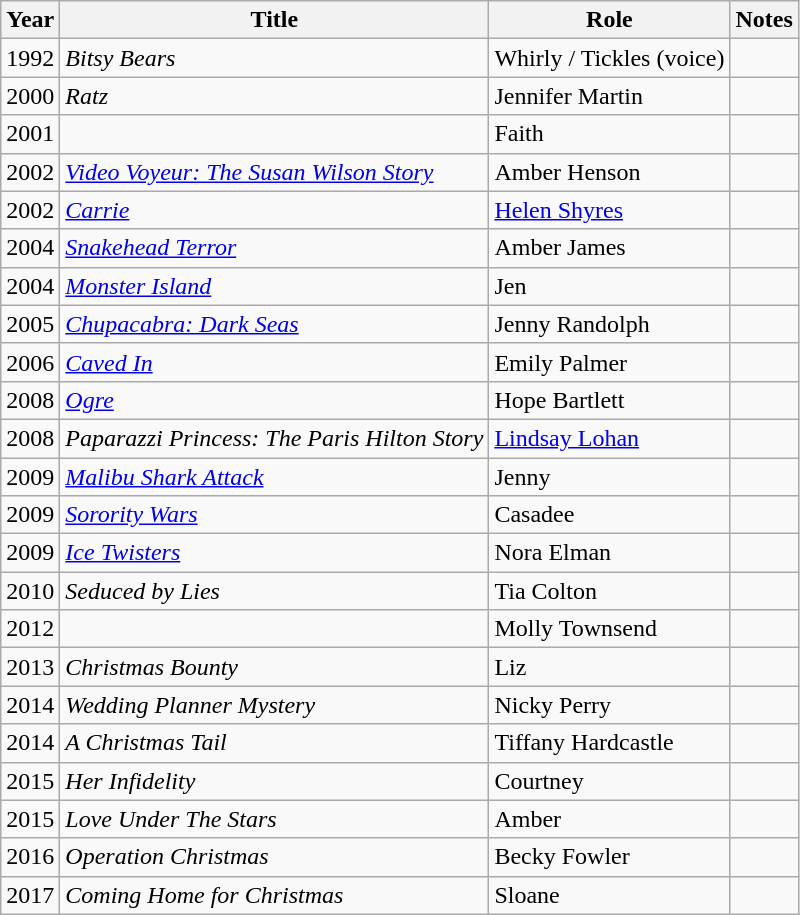<table class="wikitable sortable">
<tr>
<th>Year</th>
<th>Title</th>
<th>Role</th>
<th class="unsortable">Notes</th>
</tr>
<tr>
<td>1992</td>
<td><em>Bitsy Bears</em></td>
<td>Whirly / Tickles (voice)</td>
<td></td>
</tr>
<tr>
<td>2000</td>
<td><em>Ratz</em></td>
<td>Jennifer Martin</td>
<td></td>
</tr>
<tr>
<td>2001</td>
<td><em></em></td>
<td>Faith</td>
<td></td>
</tr>
<tr>
<td>2002</td>
<td><em><a href='#'>Video Voyeur: The Susan Wilson Story</a></em></td>
<td>Amber Henson</td>
<td></td>
</tr>
<tr>
<td>2002</td>
<td><em><a href='#'>Carrie</a></em></td>
<td><a href='#'>Helen Shyres</a></td>
<td></td>
</tr>
<tr>
<td>2004</td>
<td><em><a href='#'>Snakehead Terror</a></em></td>
<td>Amber James</td>
<td></td>
</tr>
<tr>
<td>2004</td>
<td><em><a href='#'>Monster Island</a></em></td>
<td>Jen</td>
<td></td>
</tr>
<tr>
<td>2005</td>
<td><em><a href='#'>Chupacabra: Dark Seas</a></em></td>
<td>Jenny Randolph</td>
<td></td>
</tr>
<tr>
<td>2006</td>
<td><em><a href='#'>Caved In</a></em></td>
<td>Emily Palmer</td>
<td></td>
</tr>
<tr>
<td>2008</td>
<td><em><a href='#'>Ogre</a></em></td>
<td>Hope Bartlett </td>
<td></td>
</tr>
<tr>
<td>2008</td>
<td><em>Paparazzi Princess: The Paris Hilton Story</em></td>
<td><a href='#'>Lindsay Lohan</a></td>
<td></td>
</tr>
<tr>
<td>2009</td>
<td><em><a href='#'>Malibu Shark Attack</a></em></td>
<td>Jenny</td>
<td></td>
</tr>
<tr>
<td>2009</td>
<td><em><a href='#'>Sorority Wars</a></em></td>
<td>Casadee</td>
<td></td>
</tr>
<tr>
<td>2009</td>
<td><em><a href='#'>Ice Twisters</a></em></td>
<td>Nora Elman</td>
<td></td>
</tr>
<tr>
<td>2010</td>
<td><em>Seduced by Lies</em></td>
<td>Tia Colton</td>
<td></td>
</tr>
<tr>
<td>2012</td>
<td><em></em></td>
<td>Molly Townsend</td>
<td></td>
</tr>
<tr>
<td>2013</td>
<td><em>Christmas Bounty</em></td>
<td>Liz</td>
<td></td>
</tr>
<tr>
<td>2014</td>
<td><em>Wedding Planner Mystery</em></td>
<td>Nicky Perry</td>
<td></td>
</tr>
<tr>
<td>2014</td>
<td data-sort-value="Christmas Tail, A"><em>A Christmas Tail</em></td>
<td>Tiffany Hardcastle</td>
<td></td>
</tr>
<tr>
<td>2015</td>
<td><em>Her Infidelity</em></td>
<td>Courtney</td>
<td></td>
</tr>
<tr>
<td>2015</td>
<td><em>Love Under The Stars</em></td>
<td>Amber</td>
<td></td>
</tr>
<tr>
<td>2016</td>
<td><em>Operation Christmas</em></td>
<td>Becky Fowler</td>
<td></td>
</tr>
<tr>
<td>2017</td>
<td><em>Coming Home for Christmas</em></td>
<td>Sloane</td>
<td></td>
</tr>
</table>
